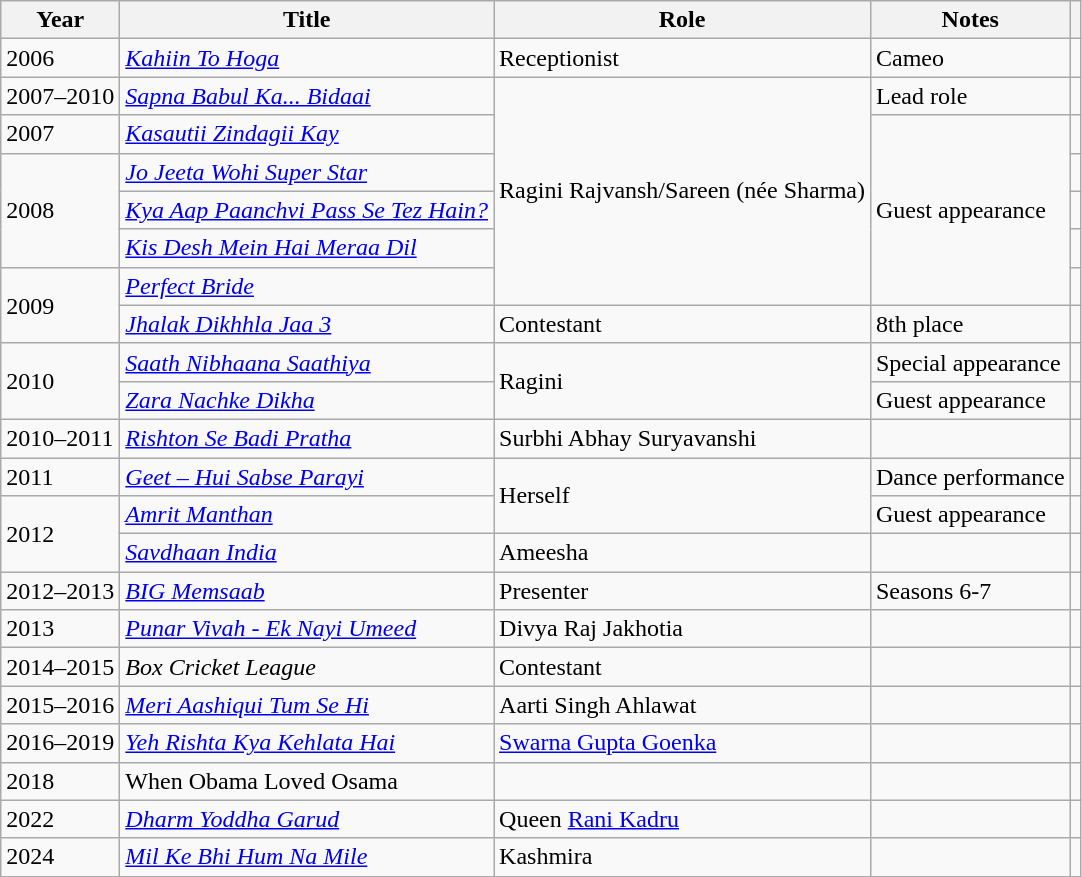<table class="wikitable">
<tr>
<th>Year</th>
<th>Title</th>
<th>Role</th>
<th>Notes</th>
<th></th>
</tr>
<tr>
<td>2006</td>
<td><em><a href='#'>Kahiin To Hoga</a></em></td>
<td>Receptionist</td>
<td>Cameo</td>
<td></td>
</tr>
<tr>
<td>2007–2010</td>
<td><em><a href='#'>Sapna Babul Ka... Bidaai</a></em></td>
<td rowspan="6">Ragini Rajvansh/Sareen (née Sharma)</td>
<td>Lead role</td>
</tr>
<tr>
<td>2007</td>
<td><em> <a href='#'>Kasautii Zindagii Kay</a></em></td>
<td rowspan="5">Guest appearance</td>
<td></td>
</tr>
<tr>
<td rowspan="3">2008</td>
<td><em><a href='#'>Jo Jeeta Wohi Super Star</a></em></td>
<td></td>
</tr>
<tr>
<td><em><a href='#'>Kya Aap Paanchvi Pass Se Tez Hain?</a></em></td>
<td></td>
</tr>
<tr>
<td><em><a href='#'>Kis Desh Mein Hai Meraa Dil</a></em></td>
<td></td>
</tr>
<tr>
<td rowspan="2">2009</td>
<td><em><a href='#'>Perfect Bride</a></em></td>
<td></td>
</tr>
<tr>
<td><em><a href='#'>Jhalak Dikhhla Jaa 3</a></em></td>
<td>Contestant</td>
<td>8th place</td>
<td></td>
</tr>
<tr>
<td rowspan="2">2010</td>
<td><em><a href='#'>Saath Nibhaana Saathiya</a></em></td>
<td rowspan="2">Ragini</td>
<td>Special appearance</td>
<td></td>
</tr>
<tr>
<td><em><a href='#'>Zara Nachke Dikha</a></em></td>
<td>Guest appearance</td>
<td></td>
</tr>
<tr>
<td>2010–2011</td>
<td><em><a href='#'>Rishton Se Badi Pratha</a></em></td>
<td>Surbhi Abhay Suryavanshi</td>
<td></td>
<td></td>
</tr>
<tr>
<td>2011</td>
<td><em><a href='#'>Geet – Hui Sabse Parayi</a></em></td>
<td rowspan="2">Herself</td>
<td>Dance performance</td>
<td></td>
</tr>
<tr>
<td rowspan="2">2012</td>
<td><em><a href='#'>Amrit Manthan</a></em></td>
<td>Guest appearance</td>
<td></td>
</tr>
<tr>
<td><em><a href='#'>Savdhaan India</a></em></td>
<td>Ameesha</td>
<td></td>
<td></td>
</tr>
<tr>
<td>2012–2013</td>
<td><em><a href='#'>BIG Memsaab</a></em></td>
<td>Presenter</td>
<td>Seasons 6-7</td>
<td></td>
</tr>
<tr>
<td>2013</td>
<td><em><a href='#'>Punar Vivah - Ek Nayi Umeed</a></em></td>
<td>Divya Raj Jakhotia</td>
<td></td>
<td></td>
</tr>
<tr>
<td>2014–2015</td>
<td><em>Box Cricket League</em></td>
<td>Contestant</td>
<td></td>
<td></td>
</tr>
<tr>
<td>2015–2016</td>
<td><em><a href='#'>Meri Aashiqui Tum Se Hi</a></em></td>
<td>Aarti Singh Ahlawat</td>
<td></td>
<td></td>
</tr>
<tr>
<td>2016–2019</td>
<td><em><a href='#'>Yeh Rishta Kya Kehlata Hai</a></em></td>
<td><a href='#'> Swarna Gupta Goenka</a></td>
<td></td>
<td></td>
</tr>
<tr>
<td>2018</td>
<td>When Obama Loved Osama</td>
<td></td>
<td></td>
<td></td>
</tr>
<tr>
<td>2022</td>
<td><em><a href='#'>Dharm Yoddha Garud</a></em></td>
<td>Queen <a href='#'>Rani Kadru</a></td>
<td></td>
<td></td>
</tr>
<tr>
<td>2024</td>
<td><em><a href='#'>Mil Ke Bhi Hum Na Mile</a></em></td>
<td>Kashmira</td>
<td></td>
<td></td>
</tr>
</table>
